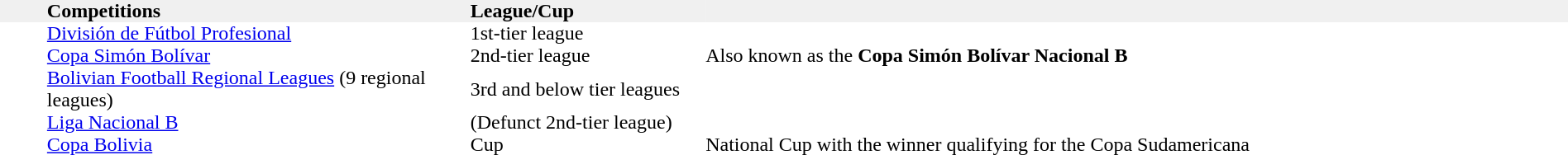<table width="100%" cellspacing="0" cellpadding="0">
<tr bgcolor="F0F0F0">
<th width="3%" align="left"></th>
<th width="27%" align="left">Competitions</th>
<th width="15%" align="left">League/Cup</th>
<th width="55%" align="left"></th>
</tr>
<tr>
<td></td>
<td><a href='#'>División de Fútbol Profesional</a></td>
<td>1st-tier league</td>
<td></td>
</tr>
<tr>
<td></td>
<td><a href='#'>Copa Simón Bolívar</a></td>
<td>2nd-tier league</td>
<td>Also known as the <strong>Copa Simón Bolívar Nacional B</strong></td>
</tr>
<tr>
<td></td>
<td><a href='#'>Bolivian Football Regional Leagues</a> (9 regional leagues)</td>
<td>3rd and below tier leagues</td>
<td></td>
</tr>
<tr>
<td></td>
<td><a href='#'>Liga Nacional B</a></td>
<td>(Defunct 2nd-tier league)</td>
<td></td>
</tr>
<tr>
<td></td>
<td><a href='#'>Copa Bolivia</a></td>
<td>Cup</td>
<td>National Cup with the winner qualifying for the Copa Sudamericana</td>
</tr>
<tr>
</tr>
</table>
